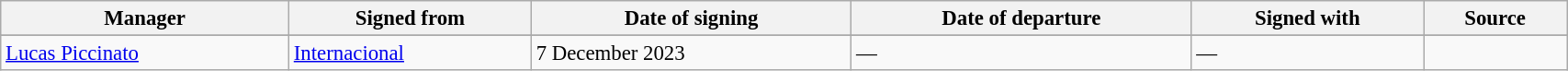<table class="wikitable sortable" style="width:90%; text-align:center; font-size:95%; text-align:left;">
<tr>
<th><strong>Manager </strong></th>
<th><strong>Signed from</strong></th>
<th><strong>Date of signing</strong></th>
<th><strong>Date of departure</strong></th>
<th><strong>Signed with</strong></th>
<th><strong>Source</strong></th>
</tr>
<tr>
</tr>
<tr>
<td> <a href='#'>Lucas Piccinato</a></td>
<td> <a href='#'>Internacional</a></td>
<td>7 December 2023</td>
<td>—</td>
<td>—</td>
<td></td>
</tr>
</table>
